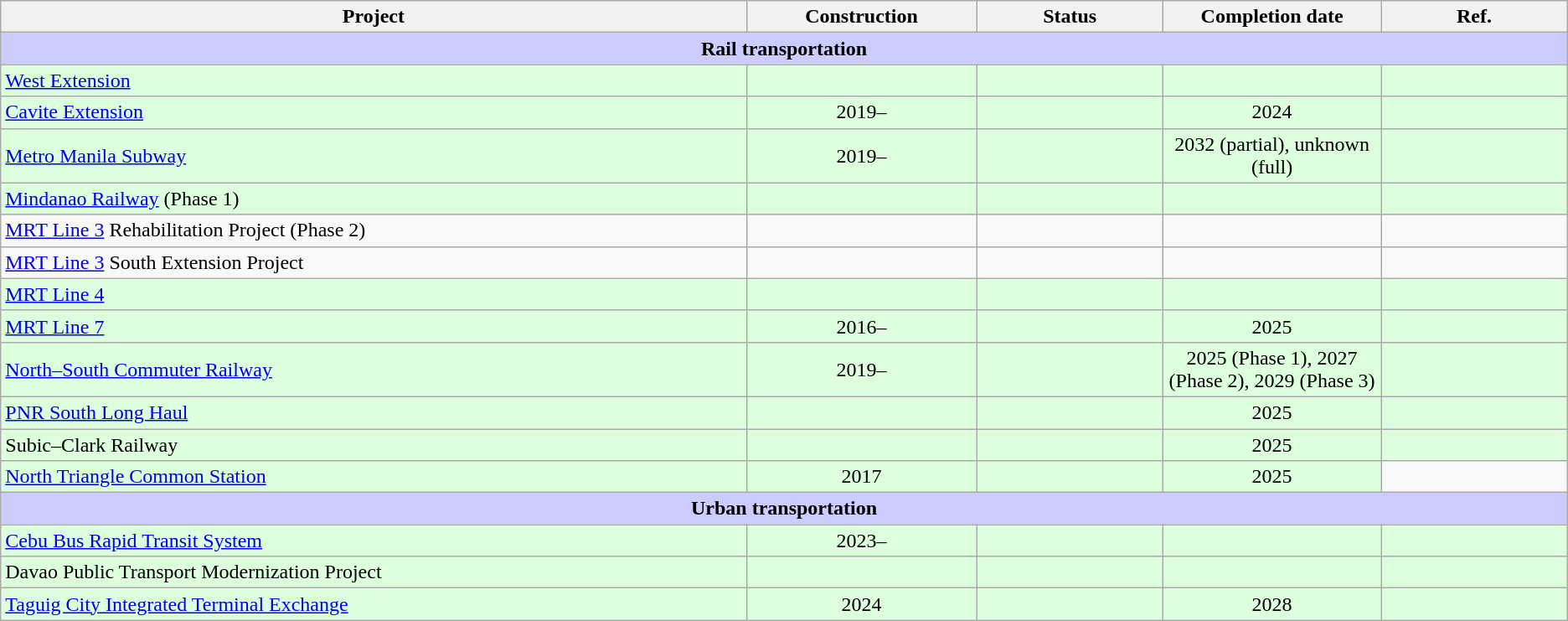<table class="wikitable">
<tr>
<th scope="col" style="width:20%;">Project</th>
<th scope="col" style="width:5%;">Construction</th>
<th scope="col" style="width:5%;">Status</th>
<th scope="col" style="width:5%;">Completion date</th>
<th scope="col" style="width:5%;">Ref.</th>
</tr>
<tr>
<th colspan="5" style="background-color:#ccccff;">Rail transportation</th>
</tr>
<tr style="background-color:#dfd;">
<td><a href='#'>West Extension</a></td>
<td style="text-align:center;"></td>
<td></td>
<td style="text-align:center;"></td>
<td></td>
</tr>
<tr style="background-color:#dfd;">
<td><a href='#'>Cavite Extension</a></td>
<td style="text-align:center;">2019–</td>
<td></td>
<td style="text-align:center;">2024</td>
<td></td>
</tr>
<tr style="background-color:#dfd;">
<td><a href='#'>Metro Manila Subway</a></td>
<td style="text-align:center;">2019–</td>
<td></td>
<td style="text-align:center;">2032 (partial),    unknown (full)</td>
<td></td>
</tr>
<tr style="background-color:#dfd;">
<td><a href='#'>Mindanao Railway</a> (Phase 1)</td>
<td style="text-align:center;"></td>
<td></td>
<td style="text-align:center;"></td>
<td></td>
</tr>
<tr>
<td><a href='#'>MRT Line 3</a> Rehabilitation Project (Phase 2)</td>
<td style="text-align:center;"></td>
<td></td>
<td style="text-align:center;"></td>
<td></td>
</tr>
<tr>
<td><a href='#'>MRT Line 3</a> South Extension Project</td>
<td style="text-align:center;"></td>
<td></td>
<td style="text-align:center;"></td>
<td></td>
</tr>
<tr style="background-color:#dfd;">
<td><a href='#'>MRT Line 4</a></td>
<td style="text-align:center;"></td>
<td></td>
<td style="text-align:center;"></td>
<td></td>
</tr>
<tr style="background-color:#dfd;">
<td><a href='#'>MRT Line 7</a></td>
<td style="text-align:center;">2016–</td>
<td></td>
<td style="text-align:center;">2025</td>
<td></td>
</tr>
<tr style="background-color:#dfd;">
<td><a href='#'>North–South Commuter Railway</a></td>
<td style="text-align:center;">2019–</td>
<td></td>
<td style="text-align:center;">2025 (Phase 1), 2027 (Phase 2), 2029 (Phase 3)</td>
<td></td>
</tr>
<tr style="background-color:#dfd;">
<td><a href='#'>PNR South Long Haul</a></td>
<td style="text-align:center;"></td>
<td></td>
<td style="text-align:center;">2025</td>
<td></td>
</tr>
<tr style="background-color:#dfd;">
<td>Subic–Clark Railway</td>
<td style="text-align:center;"></td>
<td></td>
<td style="text-align:center;">2025</td>
<td></td>
</tr>
<tr style="background-color:#dfd;">
<td><a href='#'>North Triangle Common Station</a></td>
<td style="text-align: center;">2017</td>
<td></td>
<td style="text-align: center;">2025</td>
</tr>
<tr>
<th colspan="5" style="background-color:#ccccff;">Urban transportation</th>
</tr>
<tr style="background-color:#dfd;">
<td><a href='#'>Cebu Bus Rapid Transit System</a></td>
<td style="text-align:center;">2023–</td>
<td></td>
<td style="text-align:center;"></td>
<td></td>
</tr>
<tr style="background-color:#dfd;">
<td>Davao Public Transport Modernization Project</td>
<td style="text-align:center;"></td>
<td></td>
<td style="text-align:center;"></td>
<td></td>
</tr>
<tr style="background-color:#dfd;">
<td><a href='#'>Taguig City Integrated Terminal Exchange</a></td>
<td style="text-align:center;">2024</td>
<td></td>
<td style="text-align:center;">2028</td>
<td></td>
</tr>
</table>
